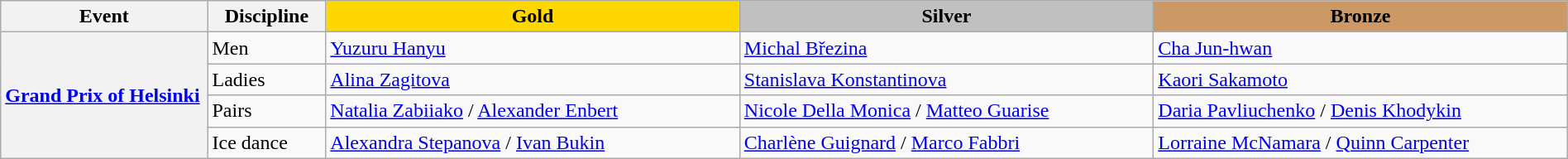<table class="wikitable unsortable" style="text-align:left; width:100%;">
<tr>
<th scope="col" style="width:10%">Event</th>
<th scope="col" style="width:5%">Discipline</th>
<td scope="col" style="text-align:center; width:20%; background:gold"><strong>Gold</strong></td>
<td scope="col" style="text-align:center; width:20%; background:silver"><strong>Silver</strong></td>
<td scope="col" style="text-align:center; width:20%; background:#c96"><strong>Bronze</strong></td>
</tr>
<tr>
<th scope="row" style="text-align:left" rowspan="4"> <a href='#'>Grand Prix of Helsinki</a></th>
<td>Men</td>
<td> <a href='#'>Yuzuru Hanyu</a></td>
<td> <a href='#'>Michal Březina</a></td>
<td> <a href='#'>Cha Jun-hwan</a></td>
</tr>
<tr>
<td>Ladies</td>
<td> <a href='#'>Alina Zagitova</a></td>
<td> <a href='#'>Stanislava Konstantinova</a></td>
<td> <a href='#'>Kaori Sakamoto</a></td>
</tr>
<tr>
<td>Pairs</td>
<td> <a href='#'>Natalia Zabiiako</a> / <a href='#'>Alexander Enbert</a></td>
<td> <a href='#'>Nicole Della Monica</a> / <a href='#'>Matteo Guarise</a></td>
<td> <a href='#'>Daria Pavliuchenko</a> / <a href='#'>Denis Khodykin</a></td>
</tr>
<tr>
<td>Ice dance</td>
<td> <a href='#'>Alexandra Stepanova</a> / <a href='#'>Ivan Bukin</a></td>
<td> <a href='#'>Charlène Guignard</a> / <a href='#'>Marco Fabbri</a></td>
<td> <a href='#'>Lorraine McNamara</a> / <a href='#'>Quinn Carpenter</a></td>
</tr>
</table>
